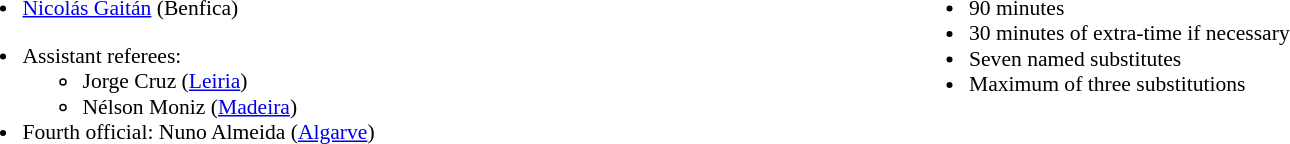<table style="width:100%; font-size:90%">
<tr>
<td style="width:50%; vertical-align:top"><br><ul><li> <a href='#'>Nicolás Gaitán</a> (Benfica)</li></ul><ul><li>Assistant referees:<ul><li>Jorge Cruz (<a href='#'>Leiria</a>)</li><li>Nélson Moniz (<a href='#'>Madeira</a>)</li></ul></li><li>Fourth official: Nuno Almeida (<a href='#'>Algarve</a>)</li></ul></td>
<td style="width:50%; vertical-align:top"><br><ul><li>90 minutes</li><li>30 minutes of extra-time if necessary</li><li>Seven named substitutes</li><li>Maximum of three substitutions</li></ul></td>
</tr>
</table>
